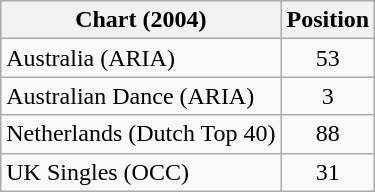<table class="wikitable sortable">
<tr>
<th>Chart (2004)</th>
<th>Position</th>
</tr>
<tr>
<td>Australia (ARIA)</td>
<td align="center">53</td>
</tr>
<tr>
<td>Australian Dance (ARIA)</td>
<td align="center">3</td>
</tr>
<tr>
<td>Netherlands (Dutch Top 40)</td>
<td align="center">88</td>
</tr>
<tr>
<td>UK Singles (OCC)</td>
<td align="center">31</td>
</tr>
</table>
